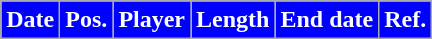<table class="wikitable plainrowheaders sortable">
<tr>
<th style="background:Blue; color:White">Date</th>
<th style="background:Blue; color:White">Pos.</th>
<th style="background:Blue; color:White">Player</th>
<th style="background:Blue; color:White">Length</th>
<th style="background:Blue; color:White">End date</th>
<th style="background:Blue; color:White">Ref.</th>
</tr>
</table>
